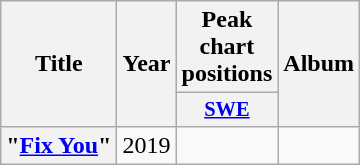<table class="wikitable plainrowheaders" style="text-align:center;">
<tr>
<th scope="col" rowspan="2">Title</th>
<th scope="col" rowspan="2">Year</th>
<th scope="col" colspan="1">Peak chart positions</th>
<th scope="col" rowspan="2">Album</th>
</tr>
<tr>
<th scope="col" style="width:3em;font-size:85%;"><a href='#'>SWE</a><br></th>
</tr>
<tr>
<th scope="row">"<a href='#'>Fix You</a>"</th>
<td>2019</td>
<td></td>
<td></td>
</tr>
</table>
